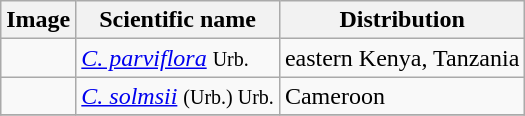<table class="wikitable">
<tr>
<th>Image</th>
<th>Scientific name</th>
<th>Distribution</th>
</tr>
<tr>
<td></td>
<td><em><a href='#'>C. parviflora</a></em> <small>Urb.</small></td>
<td>eastern Kenya, Tanzania</td>
</tr>
<tr>
<td></td>
<td><em><a href='#'>C. solmsii</a></em> <small>(Urb.) Urb.</small></td>
<td>Cameroon</td>
</tr>
<tr>
</tr>
</table>
